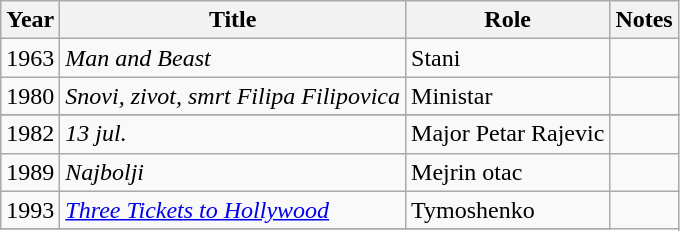<table class="wikitable sortable">
<tr>
<th>Year</th>
<th>Title</th>
<th>Role</th>
<th class="unsortable">Notes</th>
</tr>
<tr>
<td>1963</td>
<td><em>Man and Beast</em></td>
<td>Stani</td>
<td></td>
</tr>
<tr>
<td>1980</td>
<td><em>Snovi, zivot, smrt Filipa Filipovica</em></td>
<td>Ministar</td>
<td></td>
</tr>
<tr>
</tr>
<tr>
<td>1982</td>
<td><em>13 jul.</em></td>
<td>Major Petar Rajevic</td>
<td></td>
</tr>
<tr>
<td>1989</td>
<td><em>Najbolji</em></td>
<td>Mejrin otac</td>
<td></td>
</tr>
<tr>
<td>1993</td>
<td><em><a href='#'>Three Tickets to Hollywood</a></em></td>
<td>Tymoshenko</td>
</tr>
<tr>
</tr>
</table>
